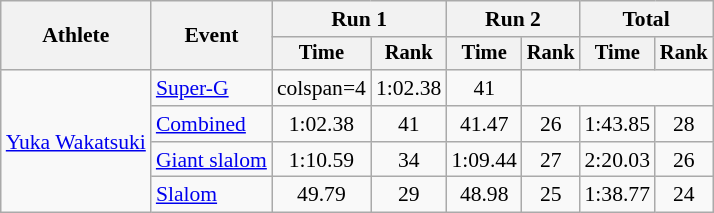<table class="wikitable" style="font-size:90%">
<tr>
<th rowspan=2>Athlete</th>
<th rowspan=2>Event</th>
<th colspan=2>Run 1</th>
<th colspan=2>Run 2</th>
<th colspan=2>Total</th>
</tr>
<tr style="font-size:95%">
<th>Time</th>
<th>Rank</th>
<th>Time</th>
<th>Rank</th>
<th>Time</th>
<th>Rank</th>
</tr>
<tr align=center>
<td align="left" rowspan="4"><a href='#'>Yuka Wakatsuki</a></td>
<td align="left"><a href='#'>Super-G</a></td>
<td>colspan=4</td>
<td>1:02.38</td>
<td>41</td>
</tr>
<tr align=center>
<td align="left"><a href='#'>Combined</a></td>
<td>1:02.38</td>
<td>41</td>
<td>41.47</td>
<td>26</td>
<td>1:43.85</td>
<td>28</td>
</tr>
<tr align=center>
<td align="left"><a href='#'>Giant slalom</a></td>
<td>1:10.59</td>
<td>34</td>
<td>1:09.44</td>
<td>27</td>
<td>2:20.03</td>
<td>26</td>
</tr>
<tr align=center>
<td align="left"><a href='#'>Slalom</a></td>
<td>49.79</td>
<td>29</td>
<td>48.98</td>
<td>25</td>
<td>1:38.77</td>
<td>24</td>
</tr>
</table>
